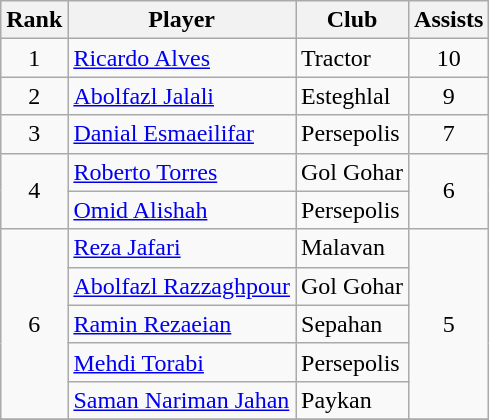<table class="wikitable">
<tr>
<th>Rank</th>
<th>Player</th>
<th>Club</th>
<th>Assists</th>
</tr>
<tr>
<td rowspan=1 align="center">1</td>
<td> <a href='#'>Ricardo Alves</a></td>
<td>Tractor</td>
<td rowspan=1 align="center">10</td>
</tr>
<tr>
<td rowspan=1 align="center">2</td>
<td> <a href='#'>Abolfazl Jalali</a></td>
<td>Esteghlal</td>
<td rowspan=1 align="center">9</td>
</tr>
<tr>
<td rowspan=1 align="center">3</td>
<td> <a href='#'>Danial Esmaeilifar</a></td>
<td>Persepolis</td>
<td rowspan=1 align="center">7</td>
</tr>
<tr>
<td rowspan=2 align="center">4</td>
<td> <a href='#'>Roberto Torres</a></td>
<td>Gol Gohar</td>
<td rowspan=2 align="center">6</td>
</tr>
<tr>
<td> <a href='#'>Omid Alishah</a></td>
<td>Persepolis</td>
</tr>
<tr>
<td rowspan=5 align="center">6</td>
<td> <a href='#'>Reza Jafari</a></td>
<td>Malavan</td>
<td rowspan=5 align="center">5</td>
</tr>
<tr>
<td> <a href='#'>Abolfazl Razzaghpour</a></td>
<td>Gol Gohar</td>
</tr>
<tr>
<td> <a href='#'>Ramin Rezaeian</a></td>
<td>Sepahan</td>
</tr>
<tr>
<td> <a href='#'>Mehdi Torabi</a></td>
<td>Persepolis</td>
</tr>
<tr>
<td> <a href='#'>Saman Nariman Jahan</a></td>
<td>Paykan</td>
</tr>
<tr>
</tr>
</table>
